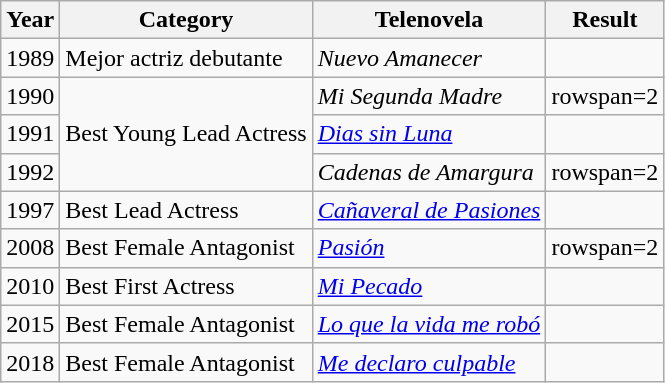<table class="wikitable">
<tr>
<th>Year</th>
<th>Category</th>
<th>Telenovela</th>
<th>Result</th>
</tr>
<tr>
<td>1989</td>
<td>Mejor actriz debutante</td>
<td><em>Nuevo Amanecer</em></td>
<td></td>
</tr>
<tr>
<td>1990</td>
<td rowspan=3>Best Young Lead Actress</td>
<td><em>Mi Segunda Madre</em></td>
<td>rowspan=2 </td>
</tr>
<tr>
<td>1991</td>
<td><em><a href='#'>Dias sin Luna</a></em></td>
</tr>
<tr>
<td>1992</td>
<td><em>Cadenas de Amargura</em></td>
<td>rowspan=2 </td>
</tr>
<tr>
<td>1997</td>
<td>Best Lead Actress</td>
<td><em><a href='#'>Cañaveral de Pasiones</a></em></td>
</tr>
<tr>
<td>2008</td>
<td>Best Female Antagonist</td>
<td><em><a href='#'>Pasión</a></em></td>
<td>rowspan=2 </td>
</tr>
<tr>
<td>2010</td>
<td>Best First Actress</td>
<td><em><a href='#'>Mi Pecado</a></em></td>
</tr>
<tr>
<td>2015</td>
<td>Best Female Antagonist</td>
<td><em><a href='#'>Lo que la vida me robó</a></em></td>
<td></td>
</tr>
<tr>
<td>2018</td>
<td>Best Female Antagonist</td>
<td><em><a href='#'>Me declaro culpable</a></em></td>
<td></td>
</tr>
</table>
